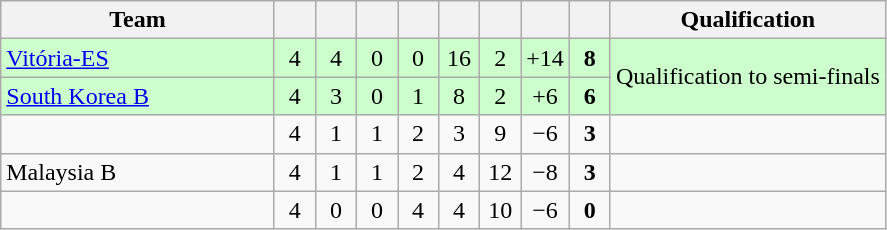<table class="wikitable" style="text-align:center;">
<tr>
<th width=175>Team</th>
<th width=20></th>
<th width=20></th>
<th width=20></th>
<th width=20></th>
<th width=20></th>
<th width=20></th>
<th width=20></th>
<th width=20></th>
<th>Qualification</th>
</tr>
<tr bgcolor="#ccffcc">
<td align="left"> <a href='#'>Vitória-ES</a></td>
<td>4</td>
<td>4</td>
<td>0</td>
<td>0</td>
<td>16</td>
<td>2</td>
<td>+14</td>
<td><strong>8</strong></td>
<td rowspan="2">Qualification to semi-finals</td>
</tr>
<tr bgcolor="#ccffcc">
<td align="left"> <a href='#'>South Korea B</a></td>
<td>4</td>
<td>3</td>
<td>0</td>
<td>1</td>
<td>8</td>
<td>2</td>
<td>+6</td>
<td><strong>6</strong></td>
</tr>
<tr>
<td align="left"></td>
<td>4</td>
<td>1</td>
<td>1</td>
<td>2</td>
<td>3</td>
<td>9</td>
<td>−6</td>
<td><strong>3</strong></td>
<td></td>
</tr>
<tr>
<td align="left"> Malaysia B</td>
<td>4</td>
<td>1</td>
<td>1</td>
<td>2</td>
<td>4</td>
<td>12</td>
<td>−8</td>
<td><strong>3</strong></td>
<td></td>
</tr>
<tr>
<td align="left"></td>
<td>4</td>
<td>0</td>
<td>0</td>
<td>4</td>
<td>4</td>
<td>10</td>
<td>−6</td>
<td><strong>0</strong></td>
<td></td>
</tr>
</table>
